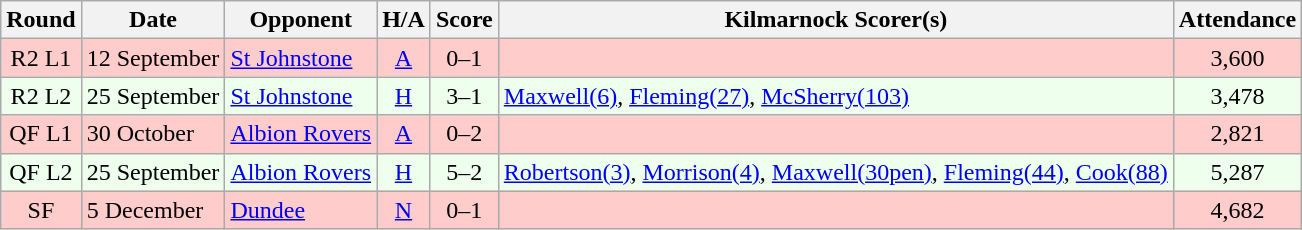<table class="wikitable" style="text-align:center">
<tr>
<th>Round</th>
<th>Date</th>
<th>Opponent</th>
<th>H/A</th>
<th>Score</th>
<th>Kilmarnock Scorer(s)</th>
<th>Attendance</th>
</tr>
<tr bgcolor=#FFCCCC>
<td>R2 L1</td>
<td align=left>12 September</td>
<td align=left><a href='#'>St Johnstone</a></td>
<td><a href='#'>A</a></td>
<td>0–1</td>
<td align=left></td>
<td>3,600</td>
</tr>
<tr bgcolor=#EEFFEE>
<td>R2 L2</td>
<td align=left>25 September</td>
<td align=left><a href='#'>St Johnstone</a></td>
<td><a href='#'>H</a></td>
<td>3–1</td>
<td align=left><a href='#'>Maxwell(6)</a>, <a href='#'>Fleming(27)</a>, <a href='#'>McSherry(103)</a></td>
<td>3,478</td>
</tr>
<tr bgcolor=#FFCCCC>
<td>QF L1</td>
<td align=left>30 October</td>
<td align=left><a href='#'>Albion Rovers</a></td>
<td><a href='#'>A</a></td>
<td>0–2</td>
<td align=left></td>
<td>2,821</td>
</tr>
<tr bgcolor=#EEFFEE>
<td>QF L2</td>
<td align=left>25 September</td>
<td align=left><a href='#'>Albion Rovers</a></td>
<td><a href='#'>H</a></td>
<td>5–2</td>
<td align=left><a href='#'>Robertson(3)</a>, <a href='#'>Morrison(4)</a>, <a href='#'>Maxwell(30pen)</a>, <a href='#'>Fleming(44)</a>, <a href='#'>Cook(88)</a></td>
<td>5,287</td>
</tr>
<tr bgcolor=#FFCCCC>
<td>SF</td>
<td align=left>5 December</td>
<td align=left><a href='#'>Dundee</a></td>
<td><a href='#'>N</a></td>
<td>0–1</td>
<td align=left></td>
<td>4,682</td>
</tr>
</table>
